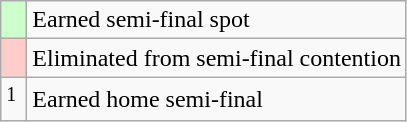<table class="wikitable">
<tr>
<td style="width:10px; background:#cfc;"></td>
<td>Earned semi-final spot</td>
</tr>
<tr>
<td style="width:10px; background:#fcc;"></td>
<td>Eliminated from semi-final contention</td>
</tr>
<tr>
<td style="width:10px;"><sup>1</sup></td>
<td>Earned home semi-final</td>
</tr>
</table>
